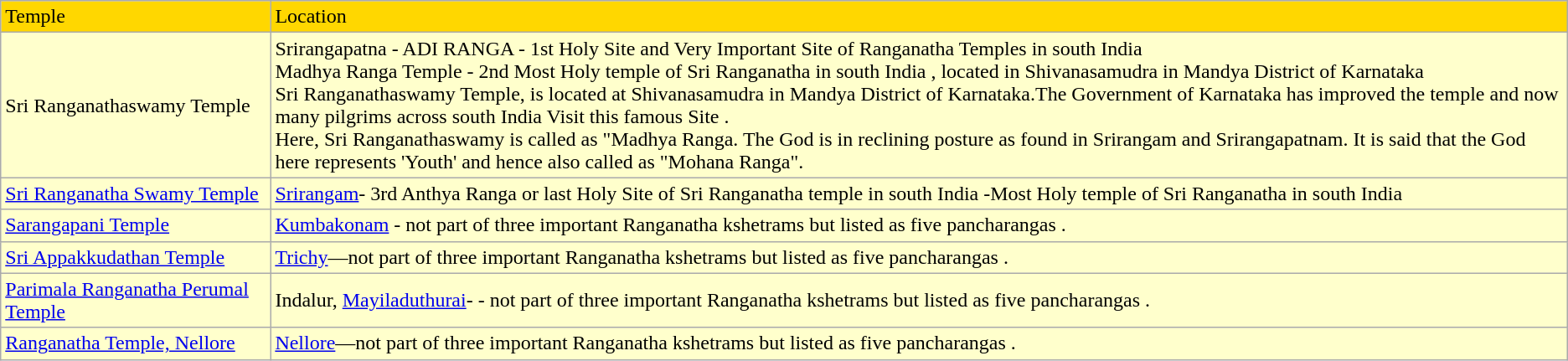<table class="wikitable sortable">
<tr>
<td style="background: gold">Temple</td>
<td style="background: gold">Location</td>
</tr>
<tr>
<td style="background: #ffc">Sri Ranganathaswamy Temple</td>
<td style="background: #ffc">Srirangapatna - ADI RANGA - 1st Holy Site and Very Important Site of Ranganatha Temples in south India<br>Madhya Ranga Temple - 2nd Most Holy temple of Sri Ranganatha in south India , located in Shivanasamudra in Mandya District of Karnataka<br>Sri Ranganathaswamy Temple, is located at Shivanasamudra in Mandya District of Karnataka.The Government of Karnataka has improved the temple and now many pilgrims across south India Visit this famous Site .<br>Here, Sri Ranganathaswamy is called as "Madhya Ranga. The God is in reclining posture as found in Srirangam and Srirangapatnam. It is said that the God here represents 'Youth' and hence also called as "Mohana Ranga".</td>
</tr>
<tr>
<td style="background: #ffc"><a href='#'>Sri Ranganatha Swamy Temple</a></td>
<td style="background: #ffc"><a href='#'>Srirangam</a>- 3rd Anthya Ranga or last Holy Site of Sri Ranganatha temple in south India  -Most Holy temple of Sri Ranganatha in south India</td>
</tr>
<tr>
<td style="background: #ffc"><a href='#'>Sarangapani Temple</a></td>
<td style="background: #ffc"><a href='#'>Kumbakonam</a> - not part of three important Ranganatha kshetrams but listed as five pancharangas .</td>
</tr>
<tr>
<td style="background: #ffc"><a href='#'>Sri Appakkudathan Temple</a></td>
<td style="background: #ffc"><a href='#'>Trichy</a>—not part of three important Ranganatha kshetrams but listed as five pancharangas .</td>
</tr>
<tr>
<td style="background: #ffc"><a href='#'>Parimala Ranganatha Perumal Temple</a></td>
<td style="background: #ffc">Indalur, <a href='#'>Mayiladuthurai</a>- - not part of three important Ranganatha kshetrams but listed as five pancharangas .</td>
</tr>
<tr>
<td style="background: #ffc"><a href='#'>Ranganatha Temple, Nellore</a></td>
<td style="background: #ffc"><a href='#'>Nellore</a>—not part of three important Ranganatha kshetrams but listed as five pancharangas .</td>
</tr>
</table>
